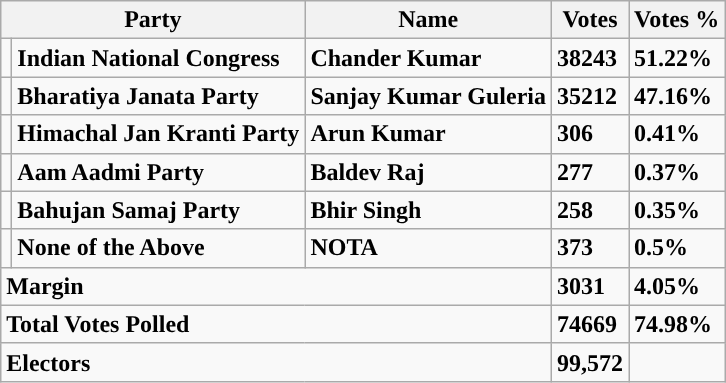<table class="wikitable sortable">
<tr>
<th colspan="2" rowspan="1"><strong>Party</strong></th>
<th colspan="1" rowspan="1"><strong>Name</strong></th>
<th colspan="1" rowspan="1"><strong>Votes</strong></th>
<th colspan="1" rowspan="1"><strong>Votes %</strong></th>
</tr>
<tr>
<td></td>
<td><strong>Indian National Congress</strong></td>
<td><strong>Chander Kumar</strong></td>
<td><strong>38243</strong></td>
<td><strong>51.22%</strong></td>
</tr>
<tr>
<td></td>
<td><strong>Bharatiya Janata Party</strong></td>
<td><strong>Sanjay Kumar Guleria</strong></td>
<td><strong>35212</strong></td>
<td><strong>47.16%</strong></td>
</tr>
<tr>
<td></td>
<td><strong>Himachal Jan Kranti Party</strong></td>
<td><strong>Arun Kumar</strong></td>
<td><strong>306</strong></td>
<td><strong>0.41%</strong></td>
</tr>
<tr>
<td></td>
<td><strong>Aam Aadmi Party</strong></td>
<td><strong>Baldev Raj</strong></td>
<td><strong>277</strong></td>
<td><strong>0.37%</strong></td>
</tr>
<tr>
<td></td>
<td><strong>Bahujan Samaj Party</strong></td>
<td><strong>Bhir Singh</strong></td>
<td><strong>258</strong></td>
<td><strong>0.35%</strong></td>
</tr>
<tr>
<td></td>
<td><strong>None of the Above</strong></td>
<td><strong>NOTA</strong></td>
<td><strong>373</strong></td>
<td><strong>0.5%</strong></td>
</tr>
<tr>
<td colspan="3"><strong>Margin</strong></td>
<td><strong>3031</strong></td>
<td><strong>4.05%</strong></td>
</tr>
<tr>
<td colspan="3"><strong>Total Votes Polled</strong></td>
<td><strong>74669</strong></td>
<td><strong>74.98%</strong></td>
</tr>
<tr>
<td colspan="3"><strong>Electors</strong></td>
<td><strong>99,572</strong></td>
<td></td>
</tr>
</table>
